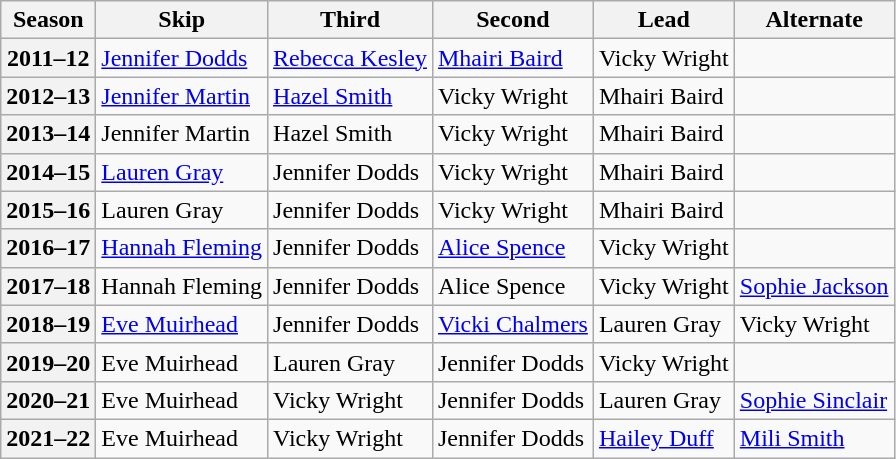<table class="wikitable">
<tr>
<th scope="col">Season</th>
<th scope="col">Skip</th>
<th scope="col">Third</th>
<th scope="col">Second</th>
<th scope="col">Lead</th>
<th scope="col">Alternate</th>
</tr>
<tr>
<th scope="row">2011–12</th>
<td><a href='#'>Jennifer Dodds</a></td>
<td><a href='#'>Rebecca Kesley</a></td>
<td><a href='#'>Mhairi Baird</a></td>
<td>Vicky Wright</td>
<td></td>
</tr>
<tr>
<th scope="row">2012–13</th>
<td><a href='#'>Jennifer Martin</a></td>
<td><a href='#'>Hazel Smith</a></td>
<td>Vicky Wright</td>
<td>Mhairi Baird</td>
<td></td>
</tr>
<tr>
<th scope="row">2013–14</th>
<td>Jennifer Martin</td>
<td>Hazel Smith</td>
<td>Vicky Wright</td>
<td>Mhairi Baird</td>
<td></td>
</tr>
<tr>
<th scope="row">2014–15</th>
<td><a href='#'>Lauren Gray</a></td>
<td>Jennifer Dodds</td>
<td>Vicky Wright</td>
<td>Mhairi Baird</td>
<td></td>
</tr>
<tr>
<th scope="row">2015–16</th>
<td>Lauren Gray</td>
<td>Jennifer Dodds</td>
<td>Vicky Wright</td>
<td>Mhairi Baird</td>
<td></td>
</tr>
<tr>
<th scope="row">2016–17</th>
<td><a href='#'>Hannah Fleming</a></td>
<td>Jennifer Dodds</td>
<td><a href='#'>Alice Spence</a></td>
<td>Vicky Wright</td>
<td></td>
</tr>
<tr>
<th scope="row">2017–18</th>
<td>Hannah Fleming</td>
<td>Jennifer Dodds</td>
<td>Alice Spence</td>
<td>Vicky Wright</td>
<td><a href='#'>Sophie Jackson</a></td>
</tr>
<tr>
<th scope="row">2018–19</th>
<td><a href='#'>Eve Muirhead</a></td>
<td>Jennifer Dodds</td>
<td><a href='#'>Vicki Chalmers</a></td>
<td>Lauren Gray</td>
<td>Vicky Wright</td>
</tr>
<tr>
<th scope="row">2019–20</th>
<td>Eve Muirhead</td>
<td>Lauren Gray</td>
<td>Jennifer Dodds</td>
<td>Vicky Wright</td>
<td></td>
</tr>
<tr>
<th scope="row">2020–21</th>
<td>Eve Muirhead</td>
<td>Vicky Wright</td>
<td>Jennifer Dodds</td>
<td>Lauren Gray</td>
<td><a href='#'>Sophie Sinclair</a></td>
</tr>
<tr>
<th scope="row">2021–22</th>
<td>Eve Muirhead</td>
<td>Vicky Wright</td>
<td>Jennifer Dodds</td>
<td><a href='#'>Hailey Duff</a></td>
<td><a href='#'>Mili Smith</a></td>
</tr>
</table>
